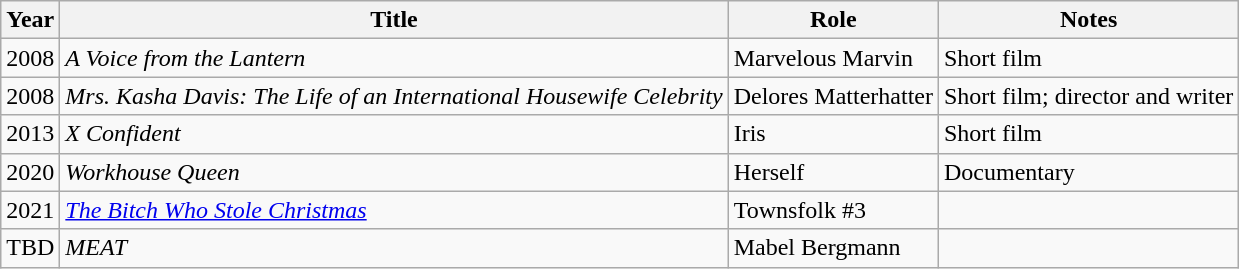<table class="wikitable sortable">
<tr>
<th>Year</th>
<th>Title</th>
<th>Role</th>
<th class="unsortable">Notes</th>
</tr>
<tr>
<td>2008</td>
<td><em>A Voice from the Lantern</em></td>
<td>Marvelous Marvin</td>
<td>Short film</td>
</tr>
<tr>
<td>2008</td>
<td><em>Mrs. Kasha Davis: The Life of an International Housewife Celebrity</em></td>
<td>Delores Matterhatter</td>
<td>Short film; director and writer</td>
</tr>
<tr>
<td>2013</td>
<td><em>X Confident</em></td>
<td>Iris</td>
<td>Short film</td>
</tr>
<tr>
<td>2020</td>
<td><em>Workhouse Queen</em></td>
<td>Herself</td>
<td>Documentary</td>
</tr>
<tr>
<td>2021</td>
<td><em><a href='#'>The Bitch Who Stole Christmas</a></em></td>
<td>Townsfolk #3</td>
</tr>
<tr>
<td>TBD</td>
<td><em>MEAT</em></td>
<td>Mabel Bergmann</td>
<td></td>
</tr>
</table>
